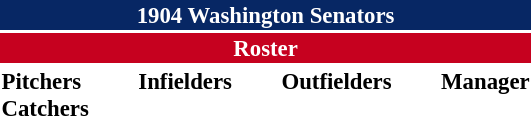<table class="toccolours" style="font-size: 95%;">
<tr>
<th colspan="10" style="background-color: #072764; color: white; text-align: center;">1904 Washington Senators</th>
</tr>
<tr>
<td colspan="10" style="background-color: #c6011f; color: white; text-align: center;"><strong>Roster</strong></td>
</tr>
<tr>
<td valign="top"><strong>Pitchers</strong><br>







<strong>Catchers</strong>


</td>
<td width="25px"></td>
<td valign="top"><strong>Infielders</strong><br>







</td>
<td width="25px"></td>
<td valign="top"><strong>Outfielders</strong><br>





</td>
<td width="25px"></td>
<td valign="top"><strong>Manager</strong><br>
</td>
</tr>
<tr>
</tr>
</table>
